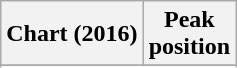<table class="wikitable sortable plainrowheaders" style="text-align:center">
<tr>
<th scope="col">Chart (2016)</th>
<th scope="col">Peak<br> position</th>
</tr>
<tr>
</tr>
<tr>
</tr>
</table>
